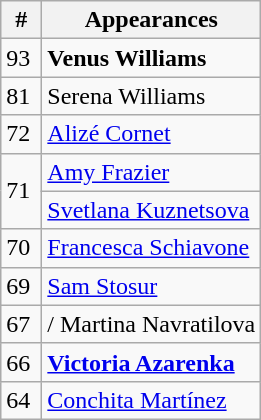<table class="wikitable" style="display:inline-table;">
<tr>
<th width=20>#</th>
<th>Appearances</th>
</tr>
<tr>
<td>93</td>
<td> <strong>Venus Williams</strong></td>
</tr>
<tr>
<td>81</td>
<td> Serena Williams</td>
</tr>
<tr>
<td>72</td>
<td> <a href='#'>Alizé Cornet</a></td>
</tr>
<tr>
<td rowspan=2>71</td>
<td> <a href='#'>Amy Frazier</a></td>
</tr>
<tr>
<td> <a href='#'>Svetlana Kuznetsova</a></td>
</tr>
<tr>
<td>70</td>
<td> <a href='#'>Francesca Schiavone</a></td>
</tr>
<tr>
<td>69</td>
<td> <a href='#'>Sam Stosur</a></td>
</tr>
<tr>
<td>67</td>
<td>/ Martina Navratilova</td>
</tr>
<tr>
<td>66</td>
<td> <strong><a href='#'>Victoria Azarenka</a></strong></td>
</tr>
<tr>
<td>64</td>
<td> <a href='#'>Conchita Martínez</a></td>
</tr>
</table>
